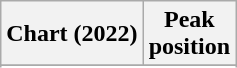<table class="wikitable sortable plainrowheaders" style="text-align:center">
<tr>
<th scope="col">Chart (2022)</th>
<th scope="col">Peak<br>position</th>
</tr>
<tr>
</tr>
<tr>
</tr>
<tr>
</tr>
</table>
